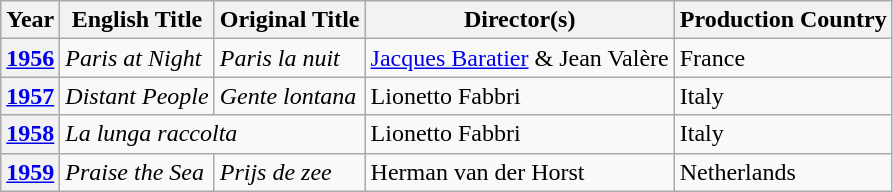<table class="wikitable">
<tr>
<th>Year</th>
<th>English Title</th>
<th>Original Title</th>
<th>Director(s)</th>
<th>Production Country</th>
</tr>
<tr>
<th><a href='#'>1956</a></th>
<td><em>Paris at Night</em></td>
<td><em>Paris la nuit</em></td>
<td data-sort-value="Baratier"><a href='#'>Jacques Baratier</a> & Jean Valère</td>
<td>France</td>
</tr>
<tr>
<th><a href='#'>1957</a></th>
<td><em>Distant People</em></td>
<td><em>Gente lontana</em></td>
<td data-sort-value="Fabbri">Lionetto Fabbri</td>
<td>Italy</td>
</tr>
<tr>
<th><a href='#'>1958</a></th>
<td colspan="2" data-sort-value="Lunga"><em>La lunga raccolta</em></td>
<td data-sort-value="Fabbri">Lionetto Fabbri</td>
<td>Italy</td>
</tr>
<tr>
<th><a href='#'>1959</a></th>
<td><em>Praise the Sea</em></td>
<td><em>Prijs de zee</em></td>
<td data-sort-value="Horst">Herman van der Horst</td>
<td>Netherlands</td>
</tr>
</table>
